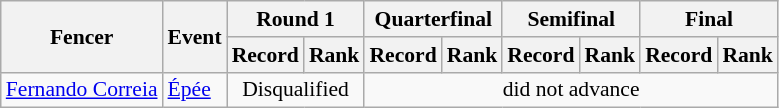<table class=wikitable style="font-size:90%">
<tr>
<th rowspan="2">Fencer</th>
<th rowspan="2">Event</th>
<th colspan="2">Round 1</th>
<th colspan="2">Quarterfinal</th>
<th colspan="2">Semifinal</th>
<th colspan="2">Final</th>
</tr>
<tr>
<th>Record</th>
<th>Rank</th>
<th>Record</th>
<th>Rank</th>
<th>Record</th>
<th>Rank</th>
<th>Record</th>
<th>Rank</th>
</tr>
<tr>
<td><a href='#'>Fernando Correia</a></td>
<td><a href='#'>Épée</a></td>
<td align=center colspan=2>Disqualified</td>
<td align=center colspan=6>did not advance</td>
</tr>
</table>
